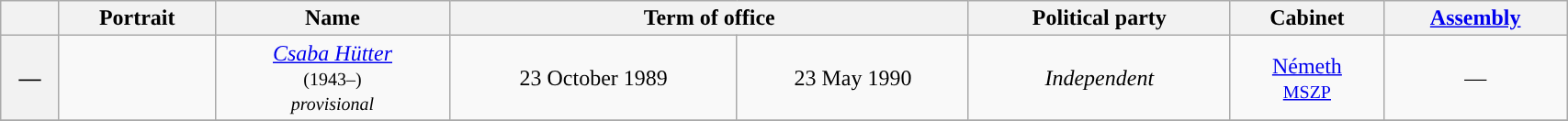<table class="wikitable" style="width:90%; text-align:center;">
<tr>
<th></th>
<th>Portrait</th>
<th>Name<br></th>
<th colspan=2>Term of office</th>
<th>Political party</th>
<th>Cabinet</th>
<th><a href='#'>Assembly</a><br></th>
</tr>
<tr>
<th style="background:">—</th>
<td></td>
<td><em><a href='#'>Csaba Hütter</a></em><br><small>(1943–)<br><em>provisional</em></small></td>
<td>23 October 1989</td>
<td>23 May 1990</td>
<td><em>Independent</em></td>
<td><a href='#'>Németh</a><br><small><a href='#'>MSZP</a></small></td>
<td>—</td>
</tr>
<tr>
</tr>
</table>
